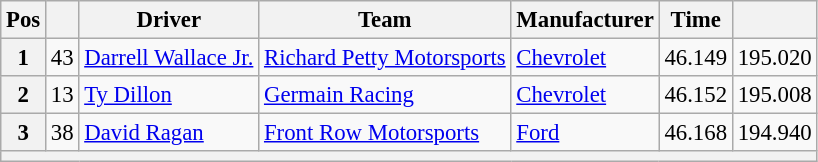<table class="wikitable" style="font-size:95%">
<tr>
<th>Pos</th>
<th></th>
<th>Driver</th>
<th>Team</th>
<th>Manufacturer</th>
<th>Time</th>
<th></th>
</tr>
<tr>
<th>1</th>
<td>43</td>
<td><a href='#'>Darrell Wallace Jr.</a></td>
<td><a href='#'>Richard Petty Motorsports</a></td>
<td><a href='#'>Chevrolet</a></td>
<td>46.149</td>
<td>195.020</td>
</tr>
<tr>
<th>2</th>
<td>13</td>
<td><a href='#'>Ty Dillon</a></td>
<td><a href='#'>Germain Racing</a></td>
<td><a href='#'>Chevrolet</a></td>
<td>46.152</td>
<td>195.008</td>
</tr>
<tr>
<th>3</th>
<td>38</td>
<td><a href='#'>David Ragan</a></td>
<td><a href='#'>Front Row Motorsports</a></td>
<td><a href='#'>Ford</a></td>
<td>46.168</td>
<td>194.940</td>
</tr>
<tr>
<th colspan="7"></th>
</tr>
</table>
